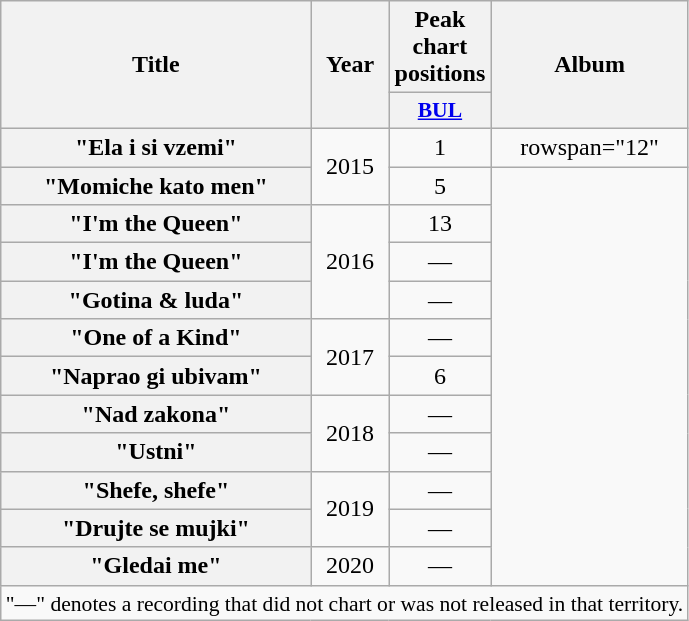<table class="wikitable plainrowheaders" style="text-align:center;">
<tr>
<th scope="col" rowspan="2">Title</th>
<th scope="col" rowspan="2">Year</th>
<th colspan="1" scope="">Peak chart positions</th>
<th scope="col" rowspan="2">Album</th>
</tr>
<tr>
<th scope="col" style="width:2.2em;font-size:90%;"><a href='#'>BUL</a></th>
</tr>
<tr>
<th scope="row">"Ela i si vzemi"<br></th>
<td rowspan="2">2015</td>
<td>1</td>
<td>rowspan="12" </td>
</tr>
<tr>
<th scope="row">"Momiche kato men"</th>
<td>5</td>
</tr>
<tr>
<th scope="row">"I'm the Queen"<br></th>
<td rowspan="3">2016</td>
<td>13</td>
</tr>
<tr>
<th scope="row">"I'm the Queen"<br></th>
<td>—</td>
</tr>
<tr>
<th scope="row">"Gotina & luda"</th>
<td>—</td>
</tr>
<tr>
<th scope="row">"One of a Kind"</th>
<td rowspan="2">2017</td>
<td>—</td>
</tr>
<tr>
<th scope="row">"Naprao gi ubivam"<br></th>
<td>6</td>
</tr>
<tr>
<th scope="row">"Nad zakona"</th>
<td rowspan="2">2018</td>
<td>—</td>
</tr>
<tr>
<th scope="row">"Ustni"</th>
<td>—</td>
</tr>
<tr>
<th scope="row">"Shefe, shefe" <br></th>
<td rowspan="2">2019</td>
<td>—</td>
</tr>
<tr>
<th scope="row">"Drujte se mujki"<br></th>
<td>—</td>
</tr>
<tr>
<th scope="row">"Gledai me" <br></th>
<td rowspan="1">2020</td>
<td>—</td>
</tr>
<tr>
<td colspan="4" style="font-size:90%">"—" denotes a recording that did not chart or was not released in that territory.</td>
</tr>
</table>
